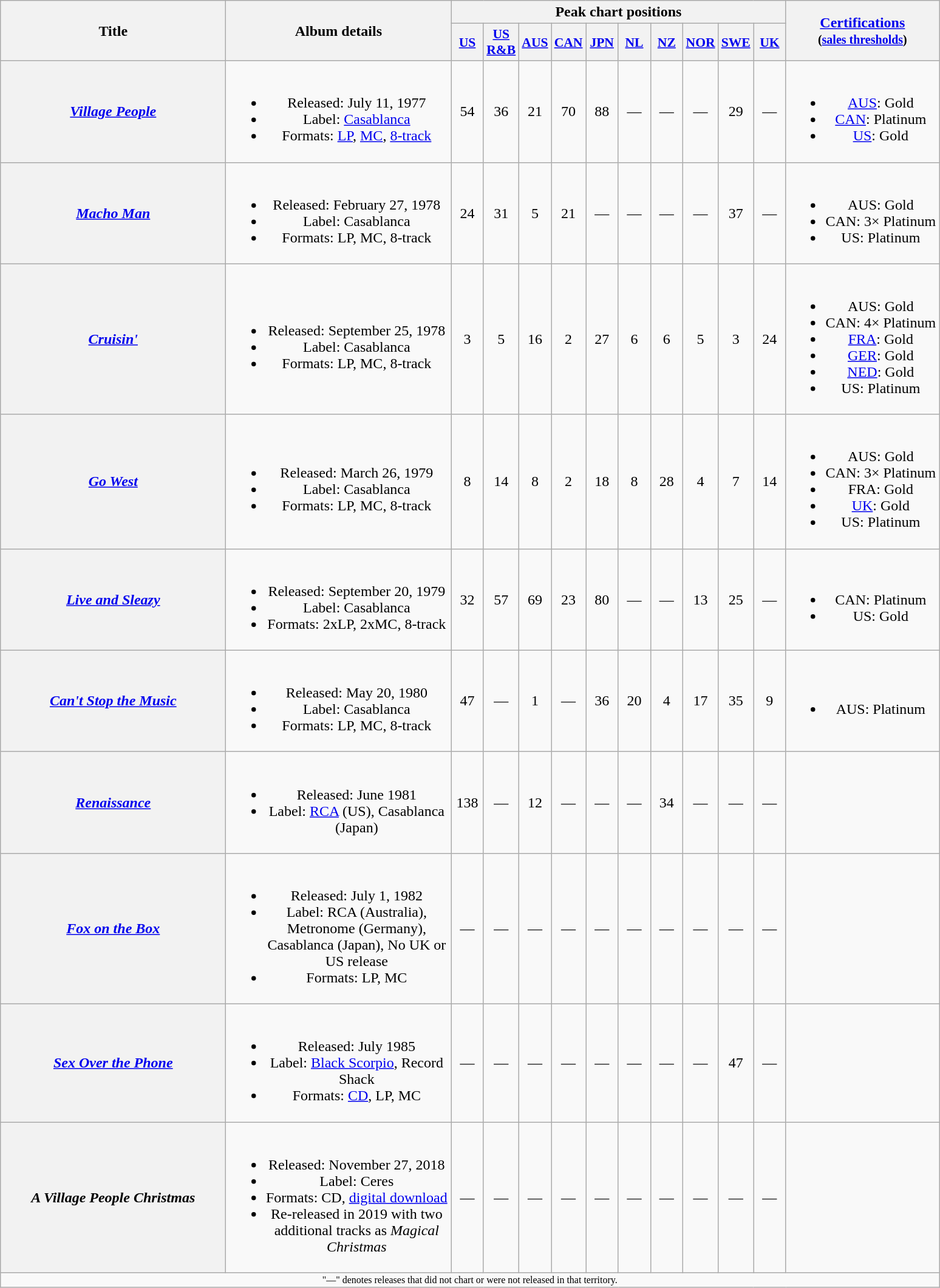<table class="wikitable plainrowheaders" style="text-align:center;">
<tr>
<th scope="col" rowspan="2" style="width:15em;">Title</th>
<th scope="col" rowspan="2" style="width:15em;">Album details</th>
<th colspan="10">Peak chart positions</th>
<th rowspan="2"><a href='#'>Certifications</a><br><small>(<a href='#'>sales thresholds</a>)</small></th>
</tr>
<tr>
<th scope="col" style="width:2em;font-size:90%;"><a href='#'>US</a><br></th>
<th scope="col" style="width:2em;font-size:90%;"><a href='#'>US R&B</a><br></th>
<th scope="col" style="width:2em;font-size:90%;"><a href='#'>AUS</a><br></th>
<th scope="col" style="width:2em;font-size:90%;"><a href='#'>CAN</a><br></th>
<th scope="col" style="width:2em;font-size:90%;"><a href='#'>JPN</a><br></th>
<th scope="col" style="width:2em;font-size:90%;"><a href='#'>NL</a><br></th>
<th scope="col" style="width:2em;font-size:90%;"><a href='#'>NZ</a><br></th>
<th scope="col" style="width:2em;font-size:90%;"><a href='#'>NOR</a><br></th>
<th scope="col" style="width:2em;font-size:90%;"><a href='#'>SWE</a><br></th>
<th scope="col" style="width:2em;font-size:90%;"><a href='#'>UK</a><br></th>
</tr>
<tr>
<th scope="row"><em><a href='#'>Village People</a></em></th>
<td><br><ul><li>Released: July 11, 1977</li><li>Label: <a href='#'>Casablanca</a></li><li>Formats: <a href='#'>LP</a>, <a href='#'>MC</a>, <a href='#'>8-track</a></li></ul></td>
<td>54</td>
<td>36</td>
<td>21</td>
<td>70</td>
<td>88</td>
<td>—</td>
<td>—</td>
<td>—</td>
<td>29</td>
<td>—</td>
<td><br><ul><li><a href='#'>AUS</a>: Gold</li><li><a href='#'>CAN</a>: Platinum</li><li><a href='#'>US</a>: Gold</li></ul></td>
</tr>
<tr>
<th scope="row"><em><a href='#'>Macho Man</a></em></th>
<td><br><ul><li>Released: February 27, 1978</li><li>Label: Casablanca</li><li>Formats: LP, MC, 8-track</li></ul></td>
<td>24</td>
<td>31</td>
<td>5</td>
<td>21</td>
<td>—</td>
<td>—</td>
<td>—</td>
<td>—</td>
<td>37</td>
<td>—</td>
<td><br><ul><li>AUS: Gold</li><li>CAN: 3× Platinum</li><li>US: Platinum</li></ul></td>
</tr>
<tr>
<th scope="row"><em><a href='#'>Cruisin'</a></em></th>
<td><br><ul><li>Released: September 25, 1978</li><li>Label: Casablanca</li><li>Formats: LP, MC, 8-track</li></ul></td>
<td>3</td>
<td>5</td>
<td>16</td>
<td>2</td>
<td>27</td>
<td>6</td>
<td>6</td>
<td>5</td>
<td>3</td>
<td>24</td>
<td><br><ul><li>AUS: Gold</li><li>CAN: 4× Platinum</li><li><a href='#'>FRA</a>: Gold</li><li><a href='#'>GER</a>: Gold</li><li><a href='#'>NED</a>: Gold</li><li>US: Platinum</li></ul></td>
</tr>
<tr>
<th scope="row"><em><a href='#'>Go West</a></em></th>
<td><br><ul><li>Released: March 26, 1979</li><li>Label: Casablanca</li><li>Formats: LP, MC, 8-track</li></ul></td>
<td>8</td>
<td>14</td>
<td>8</td>
<td>2</td>
<td>18</td>
<td>8</td>
<td>28</td>
<td>4</td>
<td>7</td>
<td>14</td>
<td><br><ul><li>AUS: Gold</li><li>CAN: 3× Platinum</li><li>FRA: Gold</li><li><a href='#'>UK</a>: Gold</li><li>US: Platinum</li></ul></td>
</tr>
<tr>
<th scope="row"><em><a href='#'>Live and Sleazy</a></em></th>
<td><br><ul><li>Released: September 20, 1979</li><li>Label: Casablanca</li><li>Formats: 2xLP, 2xMC, 8-track</li></ul></td>
<td>32</td>
<td>57</td>
<td>69</td>
<td>23</td>
<td>80</td>
<td>—</td>
<td>—</td>
<td>13</td>
<td>25</td>
<td>—</td>
<td><br><ul><li>CAN: Platinum</li><li>US: Gold</li></ul></td>
</tr>
<tr>
<th scope="row"><em><a href='#'>Can't Stop the Music</a></em></th>
<td><br><ul><li>Released: May 20, 1980</li><li>Label: Casablanca</li><li>Formats: LP, MC, 8-track</li></ul></td>
<td>47</td>
<td>—</td>
<td>1</td>
<td>—</td>
<td>36</td>
<td>20</td>
<td>4</td>
<td>17</td>
<td>35</td>
<td>9</td>
<td><br><ul><li>AUS: Platinum</li></ul></td>
</tr>
<tr>
<th scope="row"><em><a href='#'>Renaissance</a></em></th>
<td><br><ul><li>Released: June 1981</li><li>Label: <a href='#'>RCA</a> (US), Casablanca (Japan)</li></ul></td>
<td>138</td>
<td>—</td>
<td>12</td>
<td>—</td>
<td>—</td>
<td>—</td>
<td>34</td>
<td>—</td>
<td>—</td>
<td>—</td>
<td></td>
</tr>
<tr>
<th scope="row"><em><a href='#'>Fox on the Box</a></em></th>
<td><br><ul><li>Released: July 1, 1982</li><li>Label: RCA (Australia), Metronome (Germany), Casablanca (Japan), No UK or US release</li><li>Formats: LP, MC</li></ul></td>
<td>—</td>
<td>—</td>
<td>—</td>
<td>—</td>
<td>—</td>
<td>—</td>
<td>—</td>
<td>—</td>
<td>—</td>
<td>—</td>
<td></td>
</tr>
<tr>
<th scope="row"><em><a href='#'>Sex Over the Phone</a></em></th>
<td><br><ul><li>Released: July 1985</li><li>Label: <a href='#'>Black Scorpio</a>, Record Shack</li><li>Formats: <a href='#'>CD</a>, LP, MC</li></ul></td>
<td>—</td>
<td>—</td>
<td>—</td>
<td>—</td>
<td>—</td>
<td>—</td>
<td>—</td>
<td>—</td>
<td>47</td>
<td>—</td>
<td></td>
</tr>
<tr>
<th scope="row"><em>A Village People Christmas</em></th>
<td><br><ul><li>Released: November 27, 2018</li><li>Label: Ceres</li><li>Formats: CD, <a href='#'>digital download</a></li><li>Re-released in 2019 with two additional tracks as <em>Magical Christmas</em></li></ul></td>
<td>—</td>
<td>—</td>
<td>—</td>
<td>—</td>
<td>—</td>
<td>—</td>
<td>—</td>
<td>—</td>
<td>—</td>
<td>—</td>
<td></td>
</tr>
<tr>
<td colspan="13" style="font-size:8pt">"—" denotes releases that did not chart or were not released in that territory.</td>
</tr>
</table>
